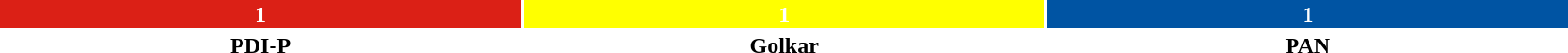<table style="width:88%; text-align:center;">
<tr style="color:white;">
<td style="background:#DB2016; width:33%;"><strong>1</strong></td>
<td style="background:#FFFF00; width:33%;"><strong>1</strong></td>
<td style="background:#0054A3; width:33%;"><strong>1</strong></td>
</tr>
<tr>
<td><span><strong>PDI-P</strong></span></td>
<td><span><strong>Golkar</strong></span></td>
<td><span><strong>PAN</strong></span></td>
</tr>
</table>
